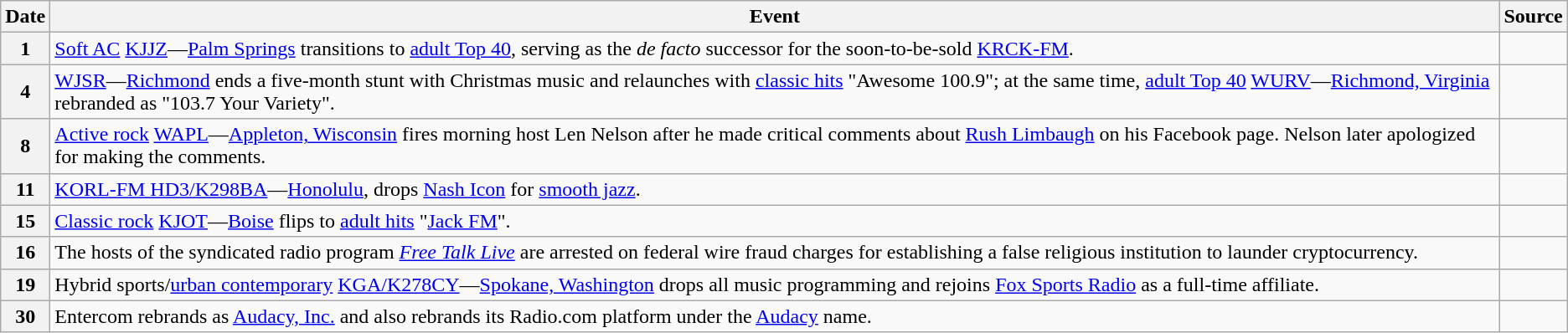<table class="wikitable">
<tr>
<th>Date</th>
<th>Event</th>
<th>Source</th>
</tr>
<tr>
<th>1</th>
<td><a href='#'>Soft AC</a> <a href='#'>KJJZ</a>—<a href='#'>Palm Springs</a> transitions to <a href='#'>adult Top 40</a>, serving as the <em>de facto</em> successor for the soon-to-be-sold <a href='#'>KRCK-FM</a>.</td>
<td></td>
</tr>
<tr>
<th>4</th>
<td><a href='#'>WJSR</a>—<a href='#'>Richmond</a> ends a five-month stunt with Christmas music and relaunches with <a href='#'>classic hits</a> "Awesome 100.9"; at the same time, <a href='#'>adult Top 40</a> <a href='#'>WURV</a>—<a href='#'>Richmond, Virginia</a> rebranded as "103.7 Your Variety".</td>
<td></td>
</tr>
<tr>
<th>8</th>
<td><a href='#'>Active rock</a> <a href='#'>WAPL</a>—<a href='#'>Appleton, Wisconsin</a> fires morning host Len Nelson after he made critical comments about <a href='#'>Rush Limbaugh</a> on his Facebook page. Nelson later apologized for making the comments.</td>
<td></td>
</tr>
<tr>
<th>11</th>
<td><a href='#'>KORL-FM HD3/K298BA</a>—<a href='#'>Honolulu</a>, drops <a href='#'>Nash Icon</a> for <a href='#'>smooth jazz</a>.</td>
<td></td>
</tr>
<tr>
<th>15</th>
<td><a href='#'>Classic rock</a> <a href='#'>KJOT</a>—<a href='#'>Boise</a> flips to <a href='#'>adult hits</a> "<a href='#'>Jack FM</a>".</td>
<td></td>
</tr>
<tr>
<th>16</th>
<td>The hosts of the syndicated radio program <em><a href='#'>Free Talk Live</a></em> are arrested on federal wire fraud charges for establishing a false religious institution to launder cryptocurrency.</td>
<td></td>
</tr>
<tr>
<th>19</th>
<td>Hybrid sports/<a href='#'>urban contemporary</a> <a href='#'>KGA/K278CY</a>—<a href='#'>Spokane, Washington</a> drops all music programming and rejoins <a href='#'>Fox Sports Radio</a> as a full-time affiliate.</td>
<td></td>
</tr>
<tr>
<th>30</th>
<td>Entercom rebrands as <a href='#'>Audacy, Inc.</a> and also rebrands its Radio.com platform under the <a href='#'>Audacy</a> name.</td>
<td></td>
</tr>
</table>
